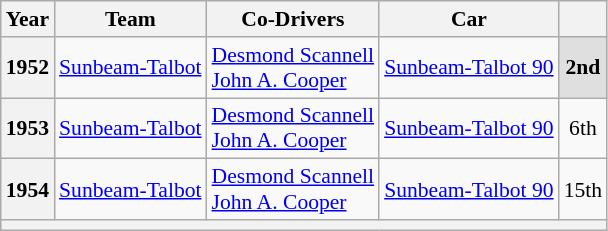<table class="wikitable" style="text-align:center; font-size:90%">
<tr>
<th>Year</th>
<th>Team</th>
<th>Co-Drivers</th>
<th>Car</th>
<th></th>
</tr>
<tr>
<th>1952</th>
<td align="left"> <a href='#'>Sunbeam-Talbot</a></td>
<td align="left"> <a href='#'>Desmond Scannell</a><br> <a href='#'>John A. Cooper</a></td>
<td align="left"><a href='#'>Sunbeam-Talbot 90</a></td>
<td style="background:#DFDFDF"><strong>2nd</strong></td>
</tr>
<tr>
<th>1953</th>
<td align="left"> <a href='#'>Sunbeam-Talbot</a></td>
<td align="left"> <a href='#'>Desmond Scannell</a><br> <a href='#'>John A. Cooper</a></td>
<td align="left"><a href='#'>Sunbeam-Talbot 90</a></td>
<td>6th</td>
</tr>
<tr>
<th>1954</th>
<td align="left"> <a href='#'>Sunbeam-Talbot</a></td>
<td align="left"> <a href='#'>Desmond Scannell</a><br> <a href='#'>John A. Cooper</a></td>
<td align="left"><a href='#'>Sunbeam-Talbot 90</a></td>
<td>15th</td>
</tr>
<tr>
<th colspan="5"></th>
</tr>
</table>
